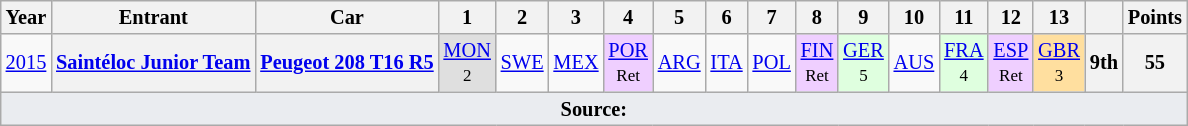<table class="wikitable" border="1" style="text-align:center; font-size:85%;">
<tr>
<th>Year</th>
<th>Entrant</th>
<th>Car</th>
<th>1</th>
<th>2</th>
<th>3</th>
<th>4</th>
<th>5</th>
<th>6</th>
<th>7</th>
<th>8</th>
<th>9</th>
<th>10</th>
<th>11</th>
<th>12</th>
<th>13</th>
<th></th>
<th>Points</th>
</tr>
<tr>
<td><a href='#'>2015</a></td>
<th nowrap><a href='#'>Saintéloc Junior Team</a></th>
<th nowrap><a href='#'>Peugeot 208 T16 R5</a></th>
<td style="background:#DFDFDF;"><a href='#'>MON</a><br><small>2</small></td>
<td><a href='#'>SWE</a></td>
<td><a href='#'>MEX</a></td>
<td style="background:#EFCFFF;"><a href='#'>POR</a><br><small>Ret</small></td>
<td><a href='#'>ARG</a></td>
<td><a href='#'>ITA</a></td>
<td><a href='#'>POL</a></td>
<td style="background:#EFCFFF;"><a href='#'>FIN</a><br><small>Ret</small></td>
<td style="background:#DFFFDF;"><a href='#'>GER</a><br><small>5</small></td>
<td><a href='#'>AUS</a></td>
<td style="background:#DFFFDF;"><a href='#'>FRA</a><br><small>4</small></td>
<td style="background:#EFCFFF;"><a href='#'>ESP</a><br><small>Ret</small></td>
<td style="background:#FFDF9F;"><a href='#'>GBR</a><br><small>3</small></td>
<th>9th</th>
<th>55</th>
</tr>
<tr>
<td colspan="18" style="background-color:#EAECF0;text-align:center"><strong>Source:</strong></td>
</tr>
</table>
